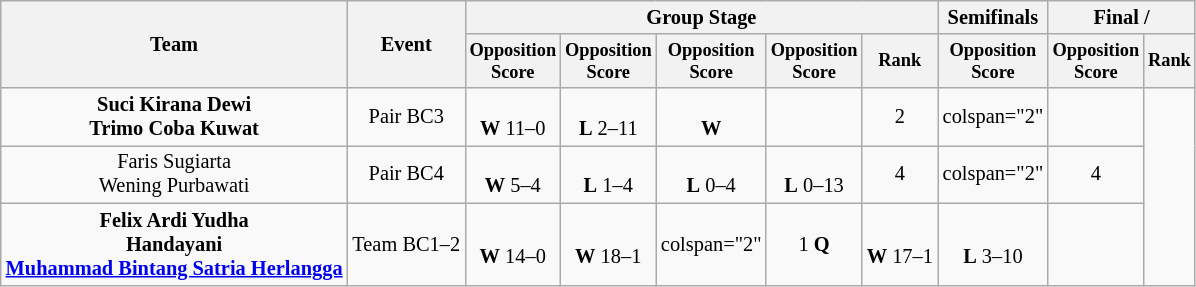<table class="wikitable" style="font-size:85%">
<tr>
<th rowspan=2>Team</th>
<th rowspan=2>Event</th>
<th colspan=5>Group Stage</th>
<th>Semifinals</th>
<th colspan=2>Final / </th>
</tr>
<tr style="font-size:90%">
<th>Opposition<br>Score</th>
<th>Opposition<br>Score</th>
<th>Opposition<br>Score</th>
<th>Opposition<br>Score</th>
<th>Rank</th>
<th>Opposition<br>Score</th>
<th>Opposition<br>Score</th>
<th>Rank</th>
</tr>
<tr align=center>
<td align=center><strong>Suci Kirana Dewi<br>Trimo Coba Kuwat</strong></td>
<td align=center>Pair BC3</td>
<td align=center><br><strong>W</strong> 11–0</td>
<td align=center><br><strong>L</strong> 2–11</td>
<td align=center><br><strong>W</strong></td>
<td></td>
<td>2</td>
<td>colspan="2" </td>
<td></td>
</tr>
<tr align=center>
<td align=center>Faris Sugiarta<br>Wening Purbawati</td>
<td align=center>Pair BC4</td>
<td align=center><br><strong>W</strong> 5–4</td>
<td align=center><br><strong>L</strong> 1–4</td>
<td align=center><br><strong>L</strong> 0–4</td>
<td align=center><br><strong>L</strong> 0–13</td>
<td>4</td>
<td>colspan="2" </td>
<td>4</td>
</tr>
<tr align=center>
<td align=center><strong>Felix Ardi Yudha<br>Handayani<br><a href='#'>Muhammad Bintang Satria Herlangga</a></strong></td>
<td align=center>Team BC1–2</td>
<td align=center><br><strong>W</strong> 14–0</td>
<td align=center><br><strong>W</strong> 18–1</td>
<td>colspan="2"</td>
<td>1 <strong>Q</strong></td>
<td align=center><br><strong>W</strong> 17–1</td>
<td align=center><br><strong>L</strong> 3–10</td>
<td></td>
</tr>
</table>
